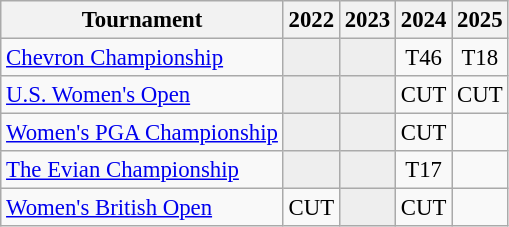<table class="wikitable" style="font-size:95%;text-align:center;">
<tr>
<th>Tournament</th>
<th>2022</th>
<th>2023</th>
<th>2024</th>
<th>2025</th>
</tr>
<tr>
<td align=left><a href='#'>Chevron Championship</a></td>
<td style="background:#eeeeee;"></td>
<td style="background:#eeeeee;"></td>
<td>T46</td>
<td>T18</td>
</tr>
<tr>
<td align=left><a href='#'>U.S. Women's Open</a></td>
<td style="background:#eeeeee;"></td>
<td style="background:#eeeeee;"></td>
<td>CUT</td>
<td>CUT</td>
</tr>
<tr>
<td align=left><a href='#'>Women's PGA Championship</a></td>
<td style="background:#eeeeee;"></td>
<td style="background:#eeeeee;"></td>
<td>CUT</td>
<td></td>
</tr>
<tr>
<td align=left><a href='#'>The Evian Championship</a></td>
<td style="background:#eeeeee;"></td>
<td style="background:#eeeeee;"></td>
<td>T17</td>
<td></td>
</tr>
<tr>
<td align=left><a href='#'>Women's British Open</a></td>
<td>CUT</td>
<td style="background:#eeeeee;"></td>
<td>CUT</td>
<td></td>
</tr>
</table>
